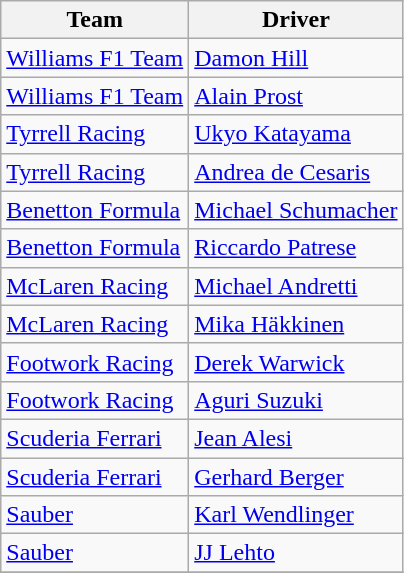<table class="wikitable">
<tr>
<th>Team</th>
<th>Driver</th>
</tr>
<tr>
<td> <a href='#'>Williams F1 Team</a></td>
<td> <a href='#'>Damon Hill</a></td>
</tr>
<tr>
<td> <a href='#'>Williams F1 Team</a></td>
<td> <a href='#'>Alain Prost</a></td>
</tr>
<tr>
<td> <a href='#'>Tyrrell Racing</a></td>
<td> <a href='#'>Ukyo Katayama</a></td>
</tr>
<tr>
<td> <a href='#'>Tyrrell Racing</a></td>
<td> <a href='#'>Andrea de Cesaris</a></td>
</tr>
<tr>
<td> <a href='#'>Benetton Formula</a></td>
<td> <a href='#'>Michael Schumacher</a></td>
</tr>
<tr>
<td> <a href='#'>Benetton Formula</a></td>
<td> <a href='#'>Riccardo Patrese</a></td>
</tr>
<tr>
<td> <a href='#'>McLaren Racing</a></td>
<td> <a href='#'>Michael Andretti</a></td>
</tr>
<tr>
<td> <a href='#'>McLaren Racing</a></td>
<td> <a href='#'>Mika Häkkinen</a></td>
</tr>
<tr>
<td> <a href='#'>Footwork Racing</a></td>
<td> <a href='#'>Derek Warwick</a></td>
</tr>
<tr>
<td> <a href='#'>Footwork Racing</a></td>
<td> <a href='#'>Aguri Suzuki</a></td>
</tr>
<tr>
<td> <a href='#'>Scuderia Ferrari</a></td>
<td> <a href='#'>Jean Alesi</a></td>
</tr>
<tr>
<td> <a href='#'>Scuderia Ferrari</a></td>
<td> <a href='#'>Gerhard Berger</a></td>
</tr>
<tr>
<td> <a href='#'>Sauber</a></td>
<td> <a href='#'>Karl Wendlinger</a></td>
</tr>
<tr>
<td> <a href='#'>Sauber</a></td>
<td> <a href='#'>JJ Lehto</a></td>
</tr>
<tr>
</tr>
</table>
